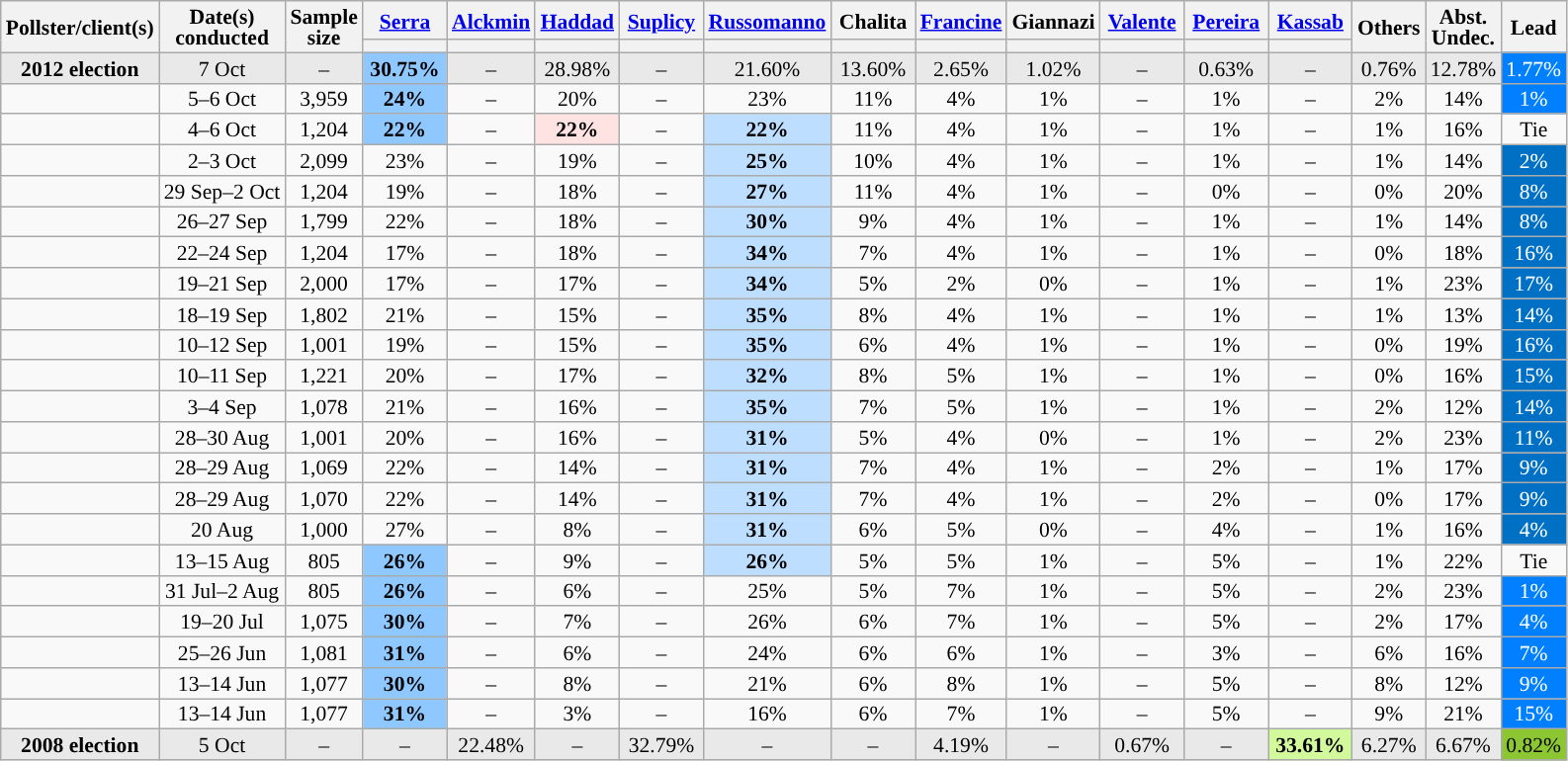<table class="wikitable sortable" style="text-align:center;font-size:90%;line-height:14px;">
<tr>
<th rowspan="2">Pollster/client(s)</th>
<th rowspan="2">Date(s)<br>conducted</th>
<th rowspan="2" data-sort-type="number">Sample<br>size</th>
<th class="unsortable" style="width:50px;"><a href='#'>Serra</a><br></th>
<th class="unsortable" style="width:50px;"><a href='#'>Alckmin</a><br></th>
<th class="unsortable" style="width:50px;"><a href='#'>Haddad</a><br></th>
<th class="unsortable" style="width:50px;"><a href='#'>Suplicy</a><br></th>
<th class="unsortable" style="width:50px;"><a href='#'>Russomanno</a><br></th>
<th class="unsortable" style="width:50px;">Chalita<br></th>
<th class="unsortable" style="width:50px;"><a href='#'>Francine</a><br></th>
<th class="unsortable" style="width:50px;">Giannazi<br></th>
<th class="unsortable" style="width:50px;"><a href='#'>Valente</a><br></th>
<th class="unsortable" style="width:50px;"><a href='#'>Pereira</a><br></th>
<th class="unsortable" style="width:50px;"><a href='#'>Kassab</a><br></th>
<th rowspan="2" class="unsortable">Others</th>
<th rowspan="2" class="unsortable">Abst.<br>Undec.</th>
<th rowspan="2" data-sort-type="number">Lead</th>
</tr>
<tr>
<th data-sort-type="number" class="sortable" style="background:"></th>
<th data-sort-type="number" class="sortable" style="background:"></th>
<th data-sort-type="number" class="sortable" style="background:"></th>
<th data-sort-type="number" class="sortable" style="background:"></th>
<th data-sort-type="number" class="sortable" style="background:"></th>
<th data-sort-type="number" class="sortable" style="background:"></th>
<th data-sort-type="number" class="sortable" style="background:"></th>
<th data-sort-type="number" class="sortable" style="background:"></th>
<th data-sort-type="number" class="sortable" style="background:"></th>
<th data-sort-type="number" class="sortable" style="background:"></th>
<th data-sort-type="number" class="sortable" style="background:"></th>
</tr>
<tr style="background:#E9E9E9;">
<td><strong>2012 election</strong></td>
<td>7 Oct</td>
<td>–</td>
<td style="background:#8FC7FF;"><strong>30.75%</strong></td>
<td>–</td>
<td>28.98%</td>
<td>–</td>
<td>21.60%</td>
<td>13.60%</td>
<td>2.65%</td>
<td>1.02%</td>
<td>–</td>
<td>0.63%</td>
<td>–</td>
<td>0.76%</td>
<td>12.78%</td>
<td style="background:#0080FF;color:#FFFFFF;">1.77%</td>
</tr>
<tr>
<td></td>
<td>5–6 Oct</td>
<td>3,959</td>
<td style="background:#8FC7FF;"><strong>24%</strong></td>
<td>–</td>
<td>20%</td>
<td>–</td>
<td>23%</td>
<td>11%</td>
<td>4%</td>
<td>1%</td>
<td>–</td>
<td>1%</td>
<td>–</td>
<td>2%</td>
<td>14%</td>
<td style="background:#0080FF;color:#FFFFFF;">1%</td>
</tr>
<tr>
<td></td>
<td>4–6 Oct</td>
<td>1,204</td>
<td style="background:#8FC7FF;"><strong>22%</strong></td>
<td>–</td>
<td style="background:#FFE3E3;"><strong>22%</strong></td>
<td>–</td>
<td style="background:#BDDEFF;"><strong>22%</strong></td>
<td>11%</td>
<td>4%</td>
<td>1%</td>
<td>–</td>
<td>1%</td>
<td>–</td>
<td>1%</td>
<td>16%</td>
<td>Tie</td>
</tr>
<tr>
<td></td>
<td>2–3 Oct</td>
<td>2,099</td>
<td>23%</td>
<td>–</td>
<td>19%</td>
<td>–</td>
<td style="background:#BDDEFF;"><strong>25%</strong></td>
<td>10%</td>
<td>4%</td>
<td>1%</td>
<td>–</td>
<td>1%</td>
<td>–</td>
<td>1%</td>
<td>14%</td>
<td style="background:#0070C5;color:#FFFFFF;">2%</td>
</tr>
<tr>
<td></td>
<td>29 Sep–2 Oct</td>
<td>1,204</td>
<td>19%</td>
<td>–</td>
<td>18%</td>
<td>–</td>
<td style="background:#BDDEFF;"><strong>27%</strong></td>
<td>11%</td>
<td>4%</td>
<td>1%</td>
<td>–</td>
<td>0%</td>
<td>–</td>
<td>0%</td>
<td>20%</td>
<td style="background:#0070C5;color:#FFFFFF;">8%</td>
</tr>
<tr>
<td></td>
<td>26–27 Sep</td>
<td>1,799</td>
<td>22%</td>
<td>–</td>
<td>18%</td>
<td>–</td>
<td style="background:#BDDEFF;"><strong>30%</strong></td>
<td>9%</td>
<td>4%</td>
<td>1%</td>
<td>–</td>
<td>1%</td>
<td>–</td>
<td>1%</td>
<td>14%</td>
<td style="background:#0070C5;color:#FFFFFF;">8%</td>
</tr>
<tr>
<td></td>
<td>22–24 Sep</td>
<td>1,204</td>
<td>17%</td>
<td>–</td>
<td>18%</td>
<td>–</td>
<td style="background:#BDDEFF;"><strong>34%</strong></td>
<td>7%</td>
<td>4%</td>
<td>1%</td>
<td>–</td>
<td>1%</td>
<td>–</td>
<td>0%</td>
<td>18%</td>
<td style="background:#0070C5;color:#FFFFFF;">16%</td>
</tr>
<tr>
<td></td>
<td>19–21 Sep</td>
<td>2,000</td>
<td>17%</td>
<td>–</td>
<td>17%</td>
<td>–</td>
<td style="background:#BDDEFF;"><strong>34%</strong></td>
<td>5%</td>
<td>2%</td>
<td>0%</td>
<td>–</td>
<td>1%</td>
<td>–</td>
<td>1%</td>
<td>23%</td>
<td style="background:#0070C5;color:#FFFFFF;">17%</td>
</tr>
<tr>
<td></td>
<td>18–19 Sep</td>
<td>1,802</td>
<td>21%</td>
<td>–</td>
<td>15%</td>
<td>–</td>
<td style="background:#BDDEFF;"><strong>35%</strong></td>
<td>8%</td>
<td>4%</td>
<td>1%</td>
<td>–</td>
<td>1%</td>
<td>–</td>
<td>1%</td>
<td>13%</td>
<td style="background:#0070C5;color:#FFFFFF;">14%</td>
</tr>
<tr>
<td></td>
<td>10–12 Sep</td>
<td>1,001</td>
<td>19%</td>
<td>–</td>
<td>15%</td>
<td>–</td>
<td style="background:#BDDEFF;"><strong>35%</strong></td>
<td>6%</td>
<td>4%</td>
<td>1%</td>
<td>–</td>
<td>1%</td>
<td>–</td>
<td>0%</td>
<td>19%</td>
<td style="background:#0070C5;color:#FFFFFF;">16%</td>
</tr>
<tr>
<td></td>
<td>10–11 Sep</td>
<td>1,221</td>
<td>20%</td>
<td>–</td>
<td>17%</td>
<td>–</td>
<td style="background:#BDDEFF;"><strong>32%</strong></td>
<td>8%</td>
<td>5%</td>
<td>1%</td>
<td>–</td>
<td>1%</td>
<td>–</td>
<td>0%</td>
<td>16%</td>
<td style="background:#0070C5;color:#FFFFFF;">15%</td>
</tr>
<tr>
<td></td>
<td>3–4 Sep</td>
<td>1,078</td>
<td>21%</td>
<td>–</td>
<td>16%</td>
<td>–</td>
<td style="background:#BDDEFF;"><strong>35%</strong></td>
<td>7%</td>
<td>5%</td>
<td>1%</td>
<td>–</td>
<td>1%</td>
<td>–</td>
<td>2%</td>
<td>12%</td>
<td style="background:#0070C5;color:#FFFFFF;">14%</td>
</tr>
<tr>
<td></td>
<td>28–30 Aug</td>
<td>1,001</td>
<td>20%</td>
<td>–</td>
<td>16%</td>
<td>–</td>
<td style="background:#BDDEFF;"><strong>31%</strong></td>
<td>5%</td>
<td>4%</td>
<td>0%</td>
<td>–</td>
<td>1%</td>
<td>–</td>
<td>2%</td>
<td>23%</td>
<td style="background:#0070C5;color:#FFFFFF;">11%</td>
</tr>
<tr>
<td></td>
<td>28–29 Aug</td>
<td>1,069</td>
<td>22%</td>
<td>–</td>
<td>14%</td>
<td>–</td>
<td style="background:#BDDEFF;"><strong>31%</strong></td>
<td>7%</td>
<td>4%</td>
<td>1%</td>
<td>–</td>
<td>2%</td>
<td>–</td>
<td>1%</td>
<td>17%</td>
<td style="background:#0070C5;color:#FFFFFF;">9%</td>
</tr>
<tr>
<td></td>
<td>28–29 Aug</td>
<td>1,070</td>
<td>22%</td>
<td>–</td>
<td>14%</td>
<td>–</td>
<td style="background:#BDDEFF;"><strong>31%</strong></td>
<td>7%</td>
<td>4%</td>
<td>1%</td>
<td>–</td>
<td>2%</td>
<td>–</td>
<td>0%</td>
<td>17%</td>
<td style="background:#0070C5;color:#FFFFFF;">9%</td>
</tr>
<tr>
<td></td>
<td>20 Aug</td>
<td>1,000</td>
<td>27%</td>
<td>–</td>
<td>8%</td>
<td>–</td>
<td style="background:#BDDEFF;"><strong>31%</strong></td>
<td>6%</td>
<td>5%</td>
<td>0%</td>
<td>–</td>
<td>4%</td>
<td>–</td>
<td>1%</td>
<td>16%</td>
<td style="background:#0070C5;color:#FFFFFF;">4%</td>
</tr>
<tr>
<td></td>
<td>13–15 Aug</td>
<td>805</td>
<td style="background:#8FC7FF;"><strong>26%</strong></td>
<td>–</td>
<td>9%</td>
<td>–</td>
<td style="background:#BDDEFF;"><strong>26%</strong></td>
<td>5%</td>
<td>5%</td>
<td>1%</td>
<td>–</td>
<td>5%</td>
<td>–</td>
<td>1%</td>
<td>22%</td>
<td>Tie</td>
</tr>
<tr>
<td></td>
<td>31 Jul–2 Aug</td>
<td>805</td>
<td style="background:#8FC7FF;"><strong>26%</strong></td>
<td>–</td>
<td>6%</td>
<td>–</td>
<td>25%</td>
<td>5%</td>
<td>7%</td>
<td>1%</td>
<td>–</td>
<td>5%</td>
<td>–</td>
<td>2%</td>
<td>23%</td>
<td style="background:#0080FF;color:#FFFFFF;">1%</td>
</tr>
<tr>
<td></td>
<td>19–20 Jul</td>
<td>1,075</td>
<td style="background:#8FC7FF;"><strong>30%</strong></td>
<td>–</td>
<td>7%</td>
<td>–</td>
<td>26%</td>
<td>6%</td>
<td>7%</td>
<td>1%</td>
<td>–</td>
<td>5%</td>
<td>–</td>
<td>2%</td>
<td>17%</td>
<td style="background:#0080FF;color:#FFFFFF;">4%</td>
</tr>
<tr>
<td></td>
<td>25–26 Jun</td>
<td>1,081</td>
<td style="background:#8FC7FF;"><strong>31%</strong></td>
<td>–</td>
<td>6%</td>
<td>–</td>
<td>24%</td>
<td>6%</td>
<td>6%</td>
<td>1%</td>
<td>–</td>
<td>3%</td>
<td>–</td>
<td>6%</td>
<td>16%</td>
<td style="background:#0080FF;color:#FFFFFF;">7%</td>
</tr>
<tr>
<td></td>
<td>13–14 Jun</td>
<td>1,077</td>
<td style="background:#8FC7FF;"><strong>30%</strong></td>
<td>–</td>
<td>8%</td>
<td>–</td>
<td>21%</td>
<td>6%</td>
<td>8%</td>
<td>1%</td>
<td>–</td>
<td>5%</td>
<td>–</td>
<td>8%</td>
<td>12%</td>
<td style="background:#0080FF;color:#FFFFFF;">9%</td>
</tr>
<tr>
<td></td>
<td>13–14 Jun</td>
<td>1,077</td>
<td style="background:#8FC7FF;"><strong>31%</strong></td>
<td>–</td>
<td>3%</td>
<td>–</td>
<td>16%</td>
<td>6%</td>
<td>7%</td>
<td>1%</td>
<td>–</td>
<td>5%</td>
<td>–</td>
<td>9%</td>
<td>21%</td>
<td style="background:#0080FF;color:#FFFFFF;">15%</td>
</tr>
<tr style="background:#E9E9E9;">
<td><strong>2008 election</strong></td>
<td>5 Oct</td>
<td>–</td>
<td>–</td>
<td>22.48%</td>
<td>–</td>
<td>32.79%</td>
<td>–</td>
<td>–</td>
<td>4.19%</td>
<td>–</td>
<td>0.67%</td>
<td>–</td>
<td style="background:#D2FA9D;"><strong>33.61%</strong></td>
<td>6.27%</td>
<td>6.67%</td>
<td style="background:#8CC633;">0.82%</td>
</tr>
</table>
